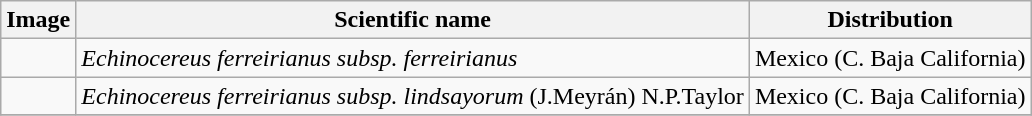<table class="wikitable">
<tr>
<th>Image</th>
<th>Scientific name</th>
<th>Distribution</th>
</tr>
<tr>
<td></td>
<td><em>Echinocereus ferreirianus subsp. ferreirianus</em></td>
<td>Mexico (C. Baja California)</td>
</tr>
<tr>
<td></td>
<td><em>Echinocereus ferreirianus subsp. lindsayorum</em> (J.Meyrán) N.P.Taylor</td>
<td>Mexico (C. Baja California)</td>
</tr>
<tr>
</tr>
</table>
